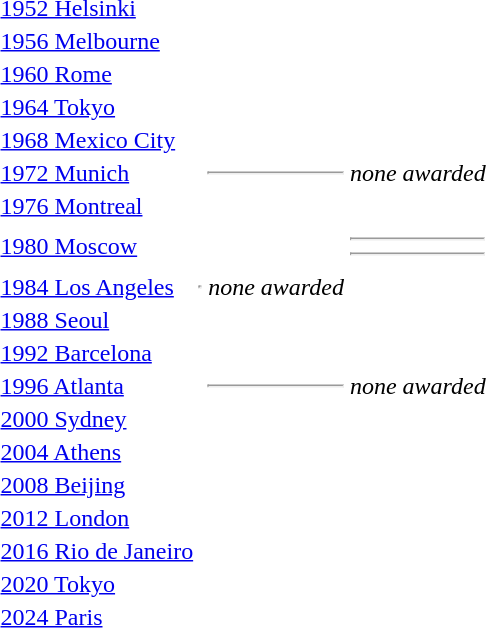<table>
<tr>
<td><a href='#'>1952 Helsinki</a><br></td>
<td></td>
<td></td>
<td></td>
</tr>
<tr>
<td><a href='#'>1956 Melbourne</a><br></td>
<td></td>
<td></td>
<td></td>
</tr>
<tr>
<td><a href='#'>1960 Rome</a><br></td>
<td></td>
<td></td>
<td></td>
</tr>
<tr>
<td><a href='#'>1964 Tokyo</a><br></td>
<td></td>
<td></td>
<td></td>
</tr>
<tr>
<td><a href='#'>1968 Mexico City</a><br></td>
<td></td>
<td></td>
<td></td>
</tr>
<tr>
<td><a href='#'>1972 Munich</a><br></td>
<td></td>
<td><hr></td>
<td align="center"><em>none awarded</em></td>
</tr>
<tr>
<td><a href='#'>1976 Montreal</a><br></td>
<td></td>
<td></td>
<td></td>
</tr>
<tr>
<td><a href='#'>1980 Moscow</a><br></td>
<td></td>
<td></td>
<td><hr><hr></td>
</tr>
<tr>
<td><a href='#'>1984 Los Angeles</a><br></td>
<td><hr></td>
<td align="center"><em>none awarded</em></td>
<td></td>
</tr>
<tr>
<td><a href='#'>1988 Seoul</a><br></td>
<td></td>
<td></td>
<td></td>
</tr>
<tr>
<td><a href='#'>1992 Barcelona</a><br></td>
<td></td>
<td></td>
<td></td>
</tr>
<tr>
<td><a href='#'>1996 Atlanta</a><br></td>
<td></td>
<td><hr></td>
<td align="center"><em>none awarded</em></td>
</tr>
<tr>
<td><a href='#'>2000 Sydney</a><br></td>
<td></td>
<td></td>
<td></td>
</tr>
<tr>
<td><a href='#'>2004 Athens</a><br></td>
<td></td>
<td></td>
<td></td>
</tr>
<tr>
<td><a href='#'>2008 Beijing</a><br></td>
<td></td>
<td></td>
<td></td>
</tr>
<tr>
<td><a href='#'>2012 London</a><br></td>
<td></td>
<td></td>
<td></td>
</tr>
<tr>
<td><a href='#'>2016 Rio de Janeiro</a><br></td>
<td></td>
<td></td>
<td></td>
</tr>
<tr>
<td><a href='#'>2020 Tokyo</a><br></td>
<td></td>
<td></td>
<td></td>
</tr>
<tr>
<td><a href='#'>2024 Paris</a><br></td>
<td></td>
<td></td>
<td></td>
</tr>
</table>
